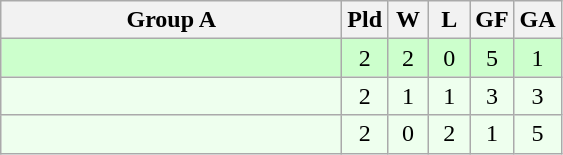<table class=wikitable style="text-align:center">
<tr>
<th width=220>Group A</th>
<th width=20>Pld</th>
<th width=20>W</th>
<th width=20>L</th>
<th width=20>GF</th>
<th width=20>GA</th>
</tr>
<tr bgcolor=ccffcc>
<td align=left></td>
<td>2</td>
<td>2</td>
<td>0</td>
<td>5</td>
<td>1</td>
</tr>
<tr bgcolor=eeffee>
<td align=left></td>
<td>2</td>
<td>1</td>
<td>1</td>
<td>3</td>
<td>3</td>
</tr>
<tr bgcolor=eeffee>
<td align=left></td>
<td>2</td>
<td>0</td>
<td>2</td>
<td>1</td>
<td>5</td>
</tr>
</table>
